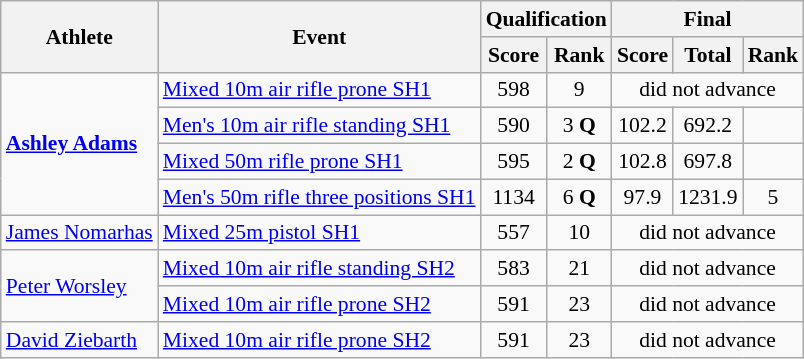<table class=wikitable style="font-size:90%">
<tr>
<th rowspan="2">Athlete</th>
<th rowspan="2">Event</th>
<th colspan="2">Qualification</th>
<th colspan="3">Final</th>
</tr>
<tr>
<th>Score</th>
<th>Rank</th>
<th>Score</th>
<th>Total</th>
<th>Rank</th>
</tr>
<tr>
<td rowspan="4"><strong><a href='#'>Ashley Adams</a></strong></td>
<td><a href='#'>Mixed 10m air rifle prone SH1</a></td>
<td align=center>598</td>
<td align=center>9</td>
<td align=center colspan="3">did not advance</td>
</tr>
<tr>
<td><a href='#'>Men's 10m air rifle standing SH1</a></td>
<td align=center>590</td>
<td align=center>3 <strong>Q</strong></td>
<td align=center>102.2</td>
<td align=center>692.2</td>
<td align=center></td>
</tr>
<tr>
<td><a href='#'>Mixed 50m rifle prone SH1</a></td>
<td align=center>595</td>
<td align=center>2 <strong>Q</strong></td>
<td align=center>102.8</td>
<td align=center>697.8</td>
<td align=center></td>
</tr>
<tr>
<td><a href='#'>Men's 50m rifle three positions SH1</a></td>
<td align=center>1134</td>
<td align=center>6 <strong>Q</strong></td>
<td align=center>97.9</td>
<td align=center>1231.9</td>
<td align=center>5</td>
</tr>
<tr>
<td><a href='#'>James Nomarhas</a></td>
<td><a href='#'>Mixed 25m pistol SH1</a></td>
<td align=center>557</td>
<td align=center>10</td>
<td align=center colspan="3">did not advance</td>
</tr>
<tr>
<td rowspan="2"><a href='#'>Peter Worsley</a></td>
<td><a href='#'>Mixed 10m air rifle standing SH2</a></td>
<td align=center>583</td>
<td align=center>21</td>
<td align=center colspan="3">did not advance</td>
</tr>
<tr>
<td><a href='#'>Mixed 10m air rifle prone SH2</a></td>
<td align=center>591</td>
<td align=center>23</td>
<td align=center colspan="3">did not advance</td>
</tr>
<tr>
<td><a href='#'>David Ziebarth</a></td>
<td><a href='#'>Mixed 10m air rifle prone SH2</a></td>
<td align=center>591</td>
<td align=center>23</td>
<td align=center colspan="3">did not advance</td>
</tr>
</table>
